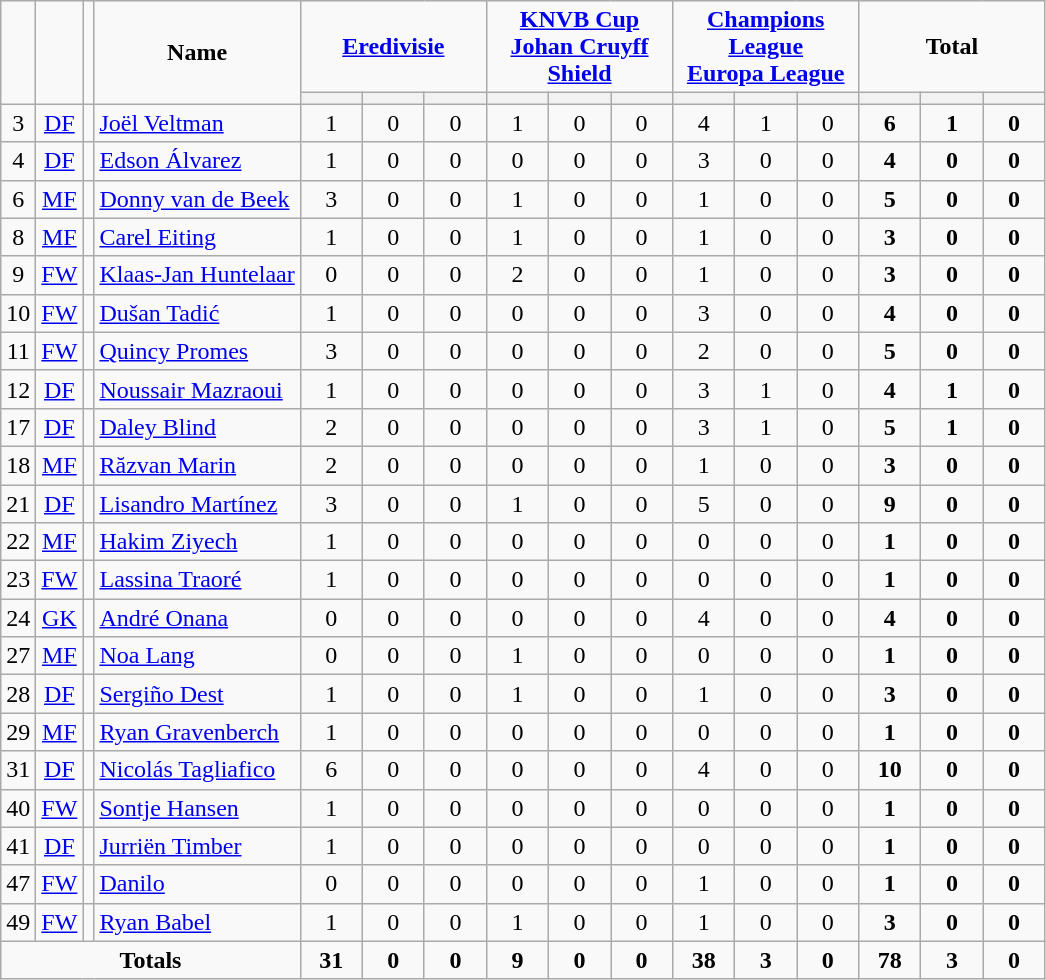<table class="wikitable" style="text-align:center;">
<tr>
<td rowspan="2" !width=15><strong></strong></td>
<td rowspan="2" !width=15><strong></strong></td>
<td rowspan="2" !width=15><strong></strong></td>
<td rowspan="2" !width=120><strong>Name</strong></td>
<td colspan="3"><strong><a href='#'>Eredivisie</a></strong></td>
<td colspan="3"><strong><a href='#'>KNVB Cup</a></strong><br><strong><a href='#'>Johan Cruyff Shield</a></strong></td>
<td colspan="3"><strong><a href='#'>Champions League</a></strong><br><strong><a href='#'>Europa League</a></strong></td>
<td colspan="3"><strong>Total</strong></td>
</tr>
<tr>
<th width=34; background:#fe9;"></th>
<th width=34; background:#fe9;"></th>
<th width=34; background:#ff8888;"></th>
<th width=34; background:#fe9;"></th>
<th width=34; background:#fe9;"></th>
<th width=34; background:#ff8888;"></th>
<th width=34; background:#fe9;"></th>
<th width=34; background:#fe9;"></th>
<th width=34; background:#ff8888;"></th>
<th width=34; background:#fe9;"></th>
<th width=34; background:#fe9;"></th>
<th width=34; background:#ff8888;"></th>
</tr>
<tr>
<td>3</td>
<td><a href='#'>DF</a></td>
<td></td>
<td align=left><a href='#'>Joël Veltman</a></td>
<td>1</td>
<td>0</td>
<td>0</td>
<td>1</td>
<td>0</td>
<td>0</td>
<td>4</td>
<td>1</td>
<td>0</td>
<td><strong>6</strong></td>
<td><strong>1</strong></td>
<td><strong>0</strong></td>
</tr>
<tr>
<td>4</td>
<td><a href='#'>DF</a></td>
<td></td>
<td align=left><a href='#'>Edson Álvarez</a></td>
<td>1</td>
<td>0</td>
<td>0</td>
<td>0</td>
<td>0</td>
<td>0</td>
<td>3</td>
<td>0</td>
<td>0</td>
<td><strong>4</strong></td>
<td><strong>0</strong></td>
<td><strong>0</strong></td>
</tr>
<tr>
<td>6</td>
<td><a href='#'>MF</a></td>
<td></td>
<td align=left><a href='#'>Donny van de Beek</a></td>
<td>3</td>
<td>0</td>
<td>0</td>
<td>1</td>
<td>0</td>
<td>0</td>
<td>1</td>
<td>0</td>
<td>0</td>
<td><strong>5</strong></td>
<td><strong>0</strong></td>
<td><strong>0</strong></td>
</tr>
<tr>
<td>8</td>
<td><a href='#'>MF</a></td>
<td></td>
<td align=left><a href='#'>Carel Eiting</a></td>
<td>1</td>
<td>0</td>
<td>0</td>
<td>1</td>
<td>0</td>
<td>0</td>
<td>1</td>
<td>0</td>
<td>0</td>
<td><strong>3</strong></td>
<td><strong>0</strong></td>
<td><strong>0</strong></td>
</tr>
<tr>
<td>9</td>
<td><a href='#'>FW</a></td>
<td></td>
<td align=left><a href='#'>Klaas-Jan Huntelaar</a></td>
<td>0</td>
<td>0</td>
<td>0</td>
<td>2</td>
<td>0</td>
<td>0</td>
<td>1</td>
<td>0</td>
<td>0</td>
<td><strong>3</strong></td>
<td><strong>0</strong></td>
<td><strong>0</strong></td>
</tr>
<tr>
<td>10</td>
<td><a href='#'>FW</a></td>
<td></td>
<td align=left><a href='#'>Dušan Tadić</a></td>
<td>1</td>
<td>0</td>
<td>0</td>
<td>0</td>
<td>0</td>
<td>0</td>
<td>3</td>
<td>0</td>
<td>0</td>
<td><strong>4</strong></td>
<td><strong>0</strong></td>
<td><strong>0</strong></td>
</tr>
<tr>
<td>11</td>
<td><a href='#'>FW</a></td>
<td></td>
<td align=left><a href='#'>Quincy Promes</a></td>
<td>3</td>
<td>0</td>
<td>0</td>
<td>0</td>
<td>0</td>
<td>0</td>
<td>2</td>
<td>0</td>
<td>0</td>
<td><strong>5</strong></td>
<td><strong>0</strong></td>
<td><strong>0</strong></td>
</tr>
<tr>
<td>12</td>
<td><a href='#'>DF</a></td>
<td></td>
<td align=left><a href='#'>Noussair Mazraoui</a></td>
<td>1</td>
<td>0</td>
<td>0</td>
<td>0</td>
<td>0</td>
<td>0</td>
<td>3</td>
<td>1</td>
<td>0</td>
<td><strong>4</strong></td>
<td><strong>1</strong></td>
<td><strong>0</strong></td>
</tr>
<tr>
<td>17</td>
<td><a href='#'>DF</a></td>
<td></td>
<td align=left><a href='#'>Daley Blind</a></td>
<td>2</td>
<td>0</td>
<td>0</td>
<td>0</td>
<td>0</td>
<td>0</td>
<td>3</td>
<td>1</td>
<td>0</td>
<td><strong>5</strong></td>
<td><strong>1</strong></td>
<td><strong>0</strong></td>
</tr>
<tr>
<td>18</td>
<td><a href='#'>MF</a></td>
<td></td>
<td align=left><a href='#'>Răzvan Marin</a></td>
<td>2</td>
<td>0</td>
<td>0</td>
<td>0</td>
<td>0</td>
<td>0</td>
<td>1</td>
<td>0</td>
<td>0</td>
<td><strong>3</strong></td>
<td><strong>0</strong></td>
<td><strong>0</strong></td>
</tr>
<tr>
<td>21</td>
<td><a href='#'>DF</a></td>
<td></td>
<td align=left><a href='#'>Lisandro Martínez</a></td>
<td>3</td>
<td>0</td>
<td>0</td>
<td>1</td>
<td>0</td>
<td>0</td>
<td>5</td>
<td>0</td>
<td>0</td>
<td><strong>9</strong></td>
<td><strong>0</strong></td>
<td><strong>0</strong></td>
</tr>
<tr>
<td>22</td>
<td><a href='#'>MF</a></td>
<td></td>
<td align=left><a href='#'>Hakim Ziyech</a></td>
<td>1</td>
<td>0</td>
<td>0</td>
<td>0</td>
<td>0</td>
<td>0</td>
<td>0</td>
<td>0</td>
<td>0</td>
<td><strong>1</strong></td>
<td><strong>0</strong></td>
<td><strong>0</strong></td>
</tr>
<tr>
<td>23</td>
<td><a href='#'>FW</a></td>
<td></td>
<td align=left><a href='#'>Lassina Traoré</a></td>
<td>1</td>
<td>0</td>
<td>0</td>
<td>0</td>
<td>0</td>
<td>0</td>
<td>0</td>
<td>0</td>
<td>0</td>
<td><strong>1</strong></td>
<td><strong>0</strong></td>
<td><strong>0</strong></td>
</tr>
<tr>
<td>24</td>
<td><a href='#'>GK</a></td>
<td></td>
<td align=left><a href='#'>André Onana</a></td>
<td>0</td>
<td>0</td>
<td>0</td>
<td>0</td>
<td>0</td>
<td>0</td>
<td>4</td>
<td>0</td>
<td>0</td>
<td><strong>4</strong></td>
<td><strong>0</strong></td>
<td><strong>0</strong></td>
</tr>
<tr>
<td>27</td>
<td><a href='#'>MF</a></td>
<td></td>
<td align=left><a href='#'>Noa Lang</a></td>
<td>0</td>
<td>0</td>
<td>0</td>
<td>1</td>
<td>0</td>
<td>0</td>
<td>0</td>
<td>0</td>
<td>0</td>
<td><strong>1</strong></td>
<td><strong>0</strong></td>
<td><strong>0</strong></td>
</tr>
<tr>
<td>28</td>
<td><a href='#'>DF</a></td>
<td></td>
<td align=left><a href='#'>Sergiño Dest</a></td>
<td>1</td>
<td>0</td>
<td>0</td>
<td>1</td>
<td>0</td>
<td>0</td>
<td>1</td>
<td>0</td>
<td>0</td>
<td><strong>3</strong></td>
<td><strong>0</strong></td>
<td><strong>0</strong></td>
</tr>
<tr>
<td>29</td>
<td><a href='#'>MF</a></td>
<td></td>
<td align=left><a href='#'>Ryan Gravenberch</a></td>
<td>1</td>
<td>0</td>
<td>0</td>
<td>0</td>
<td>0</td>
<td>0</td>
<td>0</td>
<td>0</td>
<td>0</td>
<td><strong>1</strong></td>
<td><strong>0</strong></td>
<td><strong>0</strong></td>
</tr>
<tr>
<td>31</td>
<td><a href='#'>DF</a></td>
<td></td>
<td align=left><a href='#'>Nicolás Tagliafico</a></td>
<td>6</td>
<td>0</td>
<td>0</td>
<td>0</td>
<td>0</td>
<td>0</td>
<td>4</td>
<td>0</td>
<td>0</td>
<td><strong>10</strong></td>
<td><strong>0</strong></td>
<td><strong>0</strong></td>
</tr>
<tr>
<td>40</td>
<td><a href='#'>FW</a></td>
<td></td>
<td align=left><a href='#'>Sontje Hansen</a></td>
<td>1</td>
<td>0</td>
<td>0</td>
<td>0</td>
<td>0</td>
<td>0</td>
<td>0</td>
<td>0</td>
<td>0</td>
<td><strong>1</strong></td>
<td><strong>0</strong></td>
<td><strong>0</strong></td>
</tr>
<tr>
<td>41</td>
<td><a href='#'>DF</a></td>
<td></td>
<td align=left><a href='#'>Jurriën Timber</a></td>
<td>1</td>
<td>0</td>
<td>0</td>
<td>0</td>
<td>0</td>
<td>0</td>
<td>0</td>
<td>0</td>
<td>0</td>
<td><strong>1</strong></td>
<td><strong>0</strong></td>
<td><strong>0</strong></td>
</tr>
<tr>
<td>47</td>
<td><a href='#'>FW</a></td>
<td></td>
<td align=left><a href='#'>Danilo</a></td>
<td>0</td>
<td>0</td>
<td>0</td>
<td>0</td>
<td>0</td>
<td>0</td>
<td>1</td>
<td>0</td>
<td>0</td>
<td><strong>1</strong></td>
<td><strong>0</strong></td>
<td><strong>0</strong></td>
</tr>
<tr>
<td>49</td>
<td><a href='#'>FW</a></td>
<td></td>
<td align=left><a href='#'>Ryan Babel</a></td>
<td>1</td>
<td>0</td>
<td>0</td>
<td>1</td>
<td>0</td>
<td>0</td>
<td>1</td>
<td>0</td>
<td>0</td>
<td><strong>3</strong></td>
<td><strong>0</strong></td>
<td><strong>0</strong></td>
</tr>
<tr>
<td colspan=4><strong>Totals</strong></td>
<td><strong>31</strong></td>
<td><strong>0</strong></td>
<td><strong>0</strong></td>
<td><strong>9</strong></td>
<td><strong>0</strong></td>
<td><strong>0</strong></td>
<td><strong>38</strong></td>
<td><strong>3</strong></td>
<td><strong>0</strong></td>
<td><strong>78</strong></td>
<td><strong>3</strong></td>
<td><strong>0</strong></td>
</tr>
</table>
